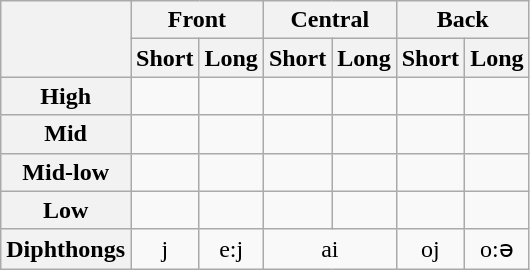<table class="wikitable" style='text-align: center;'>
<tr>
<th rowspan="2"></th>
<th colspan="2">Front</th>
<th colspan="2">Central</th>
<th colspan="2">Back</th>
</tr>
<tr>
<th>Short</th>
<th>Long</th>
<th>Short</th>
<th>Long</th>
<th>Short</th>
<th>Long</th>
</tr>
<tr>
<th>High</th>
<td></td>
<td></td>
<td></td>
<td></td>
<td></td>
<td></td>
</tr>
<tr>
<th>Mid</th>
<td></td>
<td></td>
<td></td>
<td></td>
<td></td>
<td></td>
</tr>
<tr>
<th>Mid-low</th>
<td></td>
<td></td>
<td></td>
<td></td>
<td></td>
<td></td>
</tr>
<tr>
<th>Low</th>
<td></td>
<td></td>
<td></td>
<td></td>
<td></td>
<td></td>
</tr>
<tr>
<th>Diphthongs</th>
<td>j</td>
<td>e:j</td>
<td colspan="2">ai</td>
<td>oj</td>
<td>o:ə</td>
</tr>
</table>
